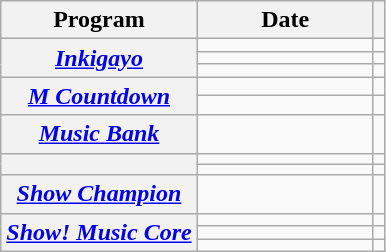<table class="wikitable plainrowheaders sortable" style="text-align:center">
<tr>
<th scope="col">Program </th>
<th scope="col" width="110">Date</th>
<th scope="col" class="unsortable"></th>
</tr>
<tr>
<th scope="row" rowspan="3"><em><a href='#'>Inkigayo</a></em></th>
<td></td>
<td></td>
</tr>
<tr>
<td></td>
<td></td>
</tr>
<tr>
<td></td>
<td></td>
</tr>
<tr>
<th scope="row" rowspan="2"><em><a href='#'>M Countdown</a></em></th>
<td></td>
<td></td>
</tr>
<tr>
<td></td>
<td></td>
</tr>
<tr>
<th scope="row"><em><a href='#'>Music Bank</a></em></th>
<td></td>
<td></td>
</tr>
<tr>
<th scope="row" rowspan="2"></th>
<td></td>
<td></td>
</tr>
<tr>
<td></td>
<td></td>
</tr>
<tr>
<th scope="row"><em><a href='#'>Show Champion</a></em></th>
<td></td>
<td></td>
</tr>
<tr>
<th scope="row" rowspan="3"><em><a href='#'>Show! Music Core</a></em></th>
<td></td>
<td></td>
</tr>
<tr>
<td></td>
<td></td>
</tr>
<tr>
<td></td>
<td></td>
</tr>
</table>
